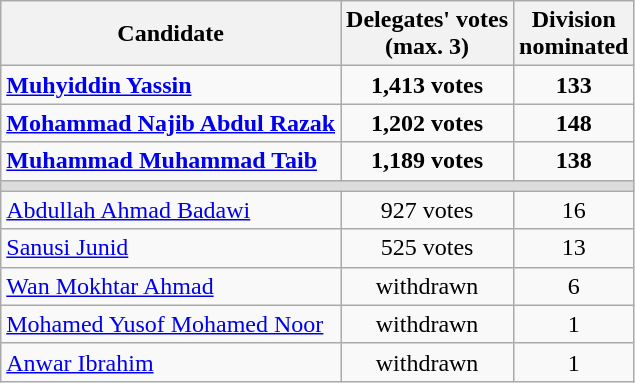<table class=wikitable>
<tr>
<th>Candidate</th>
<th>Delegates' votes<br>(max. 3)</th>
<th>Division<br>nominated</th>
</tr>
<tr>
<td><strong><a href='#'>Muhyiddin Yassin</a></strong></td>
<td align=center><strong>1,413 votes</strong></td>
<td align=center><strong>133</strong></td>
</tr>
<tr>
<td><strong><a href='#'>Mohammad Najib Abdul Razak</a></strong></td>
<td align=center><strong>1,202 votes</strong></td>
<td align=center><strong>148</strong></td>
</tr>
<tr>
<td><strong><a href='#'>Muhammad Muhammad Taib</a></strong></td>
<td align=center><strong>1,189 votes</strong></td>
<td align=center><strong>138</strong></td>
</tr>
<tr>
<td colspan=3 bgcolor=dcdcdc></td>
</tr>
<tr>
<td><a href='#'>Abdullah Ahmad Badawi</a></td>
<td align=center>927 votes</td>
<td align=center>16</td>
</tr>
<tr>
<td><a href='#'>Sanusi Junid</a></td>
<td align=center>525 votes</td>
<td align=center>13</td>
</tr>
<tr>
<td><a href='#'>Wan Mokhtar Ahmad</a></td>
<td align=center>withdrawn</td>
<td align=center>6</td>
</tr>
<tr>
<td><a href='#'>Mohamed Yusof Mohamed Noor</a></td>
<td align=center>withdrawn</td>
<td align=center>1</td>
</tr>
<tr>
<td><a href='#'>Anwar Ibrahim</a></td>
<td align=center>withdrawn</td>
<td align=center>1</td>
</tr>
</table>
